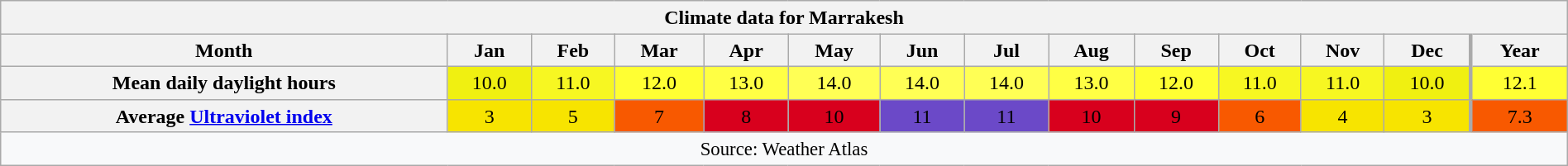<table style="width:100%;text-align:center;line-height:1.2em;margin-left:auto;margin-right:auto" class="wikitable mw-collapsible">
<tr>
<th Colspan=14>Climate data for Marrakesh</th>
</tr>
<tr>
<th>Month</th>
<th>Jan</th>
<th>Feb</th>
<th>Mar</th>
<th>Apr</th>
<th>May</th>
<th>Jun</th>
<th>Jul</th>
<th>Aug</th>
<th>Sep</th>
<th>Oct</th>
<th>Nov</th>
<th>Dec</th>
<th style="border-left-width:medium">Year</th>
</tr>
<tr>
<th>Mean daily daylight hours</th>
<td style="background:#F0F011;color:#000000;">10.0</td>
<td style="background:#F7F722;color:#000000;">11.0</td>
<td style="background:#FFFF33;color:#000000;">12.0</td>
<td style="background:#FFFF44;color:#000000;">13.0</td>
<td style="background:#FFFF55;color:#000000;">14.0</td>
<td style="background:#FFFF55;color:#000000;">14.0</td>
<td style="background:#FFFF55;color:#000000;">14.0</td>
<td style="background:#FFFF44;color:#000000;">13.0</td>
<td style="background:#FFFF33;color:#000000;">12.0</td>
<td style="background:#F7F722;color:#000000;">11.0</td>
<td style="background:#F7F722;color:#000000;">11.0</td>
<td style="background:#F0F011;color:#000000;">10.0</td>
<td style="background:#FFFF34;color:#000000;border-left-width:medium">12.1</td>
</tr>
<tr>
<th>Average <a href='#'>Ultraviolet index</a></th>
<td style="background:#f7e400;color:#000000;">3</td>
<td style="background:#f7e400;color:#000000;">5</td>
<td style="background:#f85900;color:#000000;">7</td>
<td style="background:#d8001d;color:#000000;">8</td>
<td style="background:#d8001d;color:#000000;">10</td>
<td style="background:#6b49c8;color:#000000;">11</td>
<td style="background:#6b49c8;color:#000000;">11</td>
<td style="background:#d8001d;color:#000000;">10</td>
<td style="background:#d8001d;color:#000000;">9</td>
<td style="background:#f85900;color:#000000;">6</td>
<td style="background:#f7e400;color:#000000;">4</td>
<td style="background:#f7e400;color:#000000;">3</td>
<td style="background:#f85900;color:#000000;border-left-width:medium">7.3</td>
</tr>
<tr>
<th Colspan=14 style="background:#f8f9fa;font-weight:normal;font-size:95%;">Source: Weather Atlas</th>
</tr>
</table>
